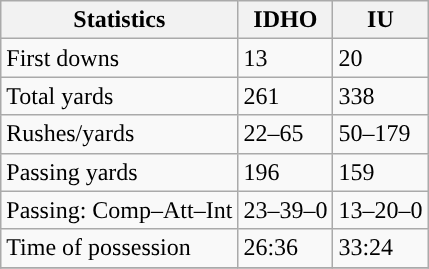<table class="wikitable" style="float: left;">
<tr>
<th>Statistics</th>
<th>IDHO</th>
<th>IU</th>
</tr>
<tr>
<td>First downs</td>
<td>13</td>
<td>20</td>
</tr>
<tr>
<td>Total yards</td>
<td>261</td>
<td>338</td>
</tr>
<tr>
<td>Rushes/yards</td>
<td>22–65</td>
<td>50–179</td>
</tr>
<tr>
<td>Passing yards</td>
<td>196</td>
<td>159</td>
</tr>
<tr>
<td>Passing: Comp–Att–Int</td>
<td>23–39–0</td>
<td>13–20–0</td>
</tr>
<tr>
<td>Time of possession</td>
<td>26:36</td>
<td>33:24</td>
</tr>
<tr>
</tr>
</table>
